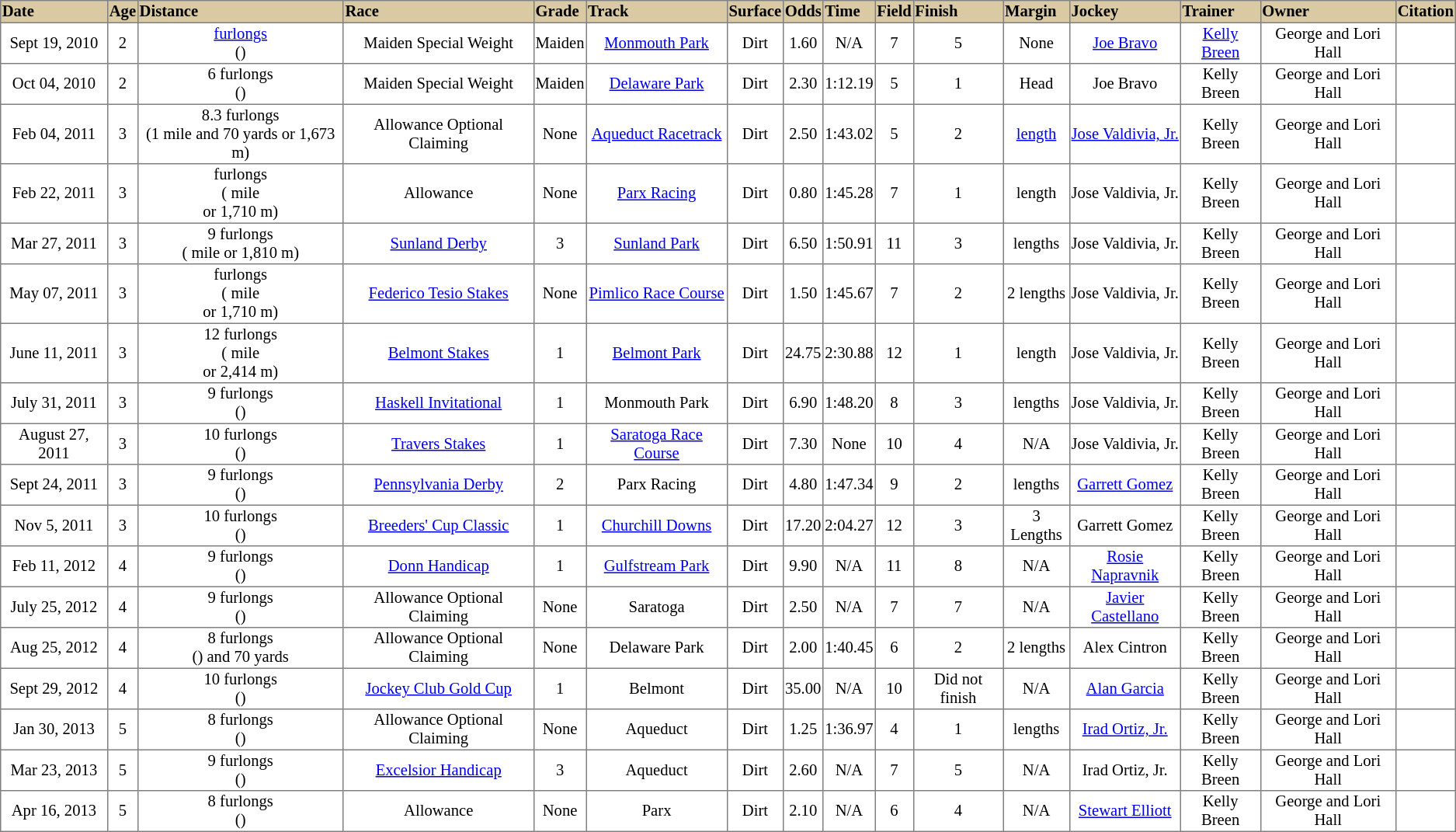<table class = "sortable" | border="1" cellpadding="1" style="text-align:center; margin-left:1em; float:center; border-collapse: collapse; font-size:86%">
<tr bgcolor="#DACAA4" align="left">
<td><strong>Date</strong></td>
<td><strong>Age</strong></td>
<td><strong>Distance</strong></td>
<td><strong>Race</strong></td>
<td><strong>Grade</strong></td>
<td><strong>Track</strong></td>
<td><strong>Surface</strong></td>
<td><strong>Odds</strong></td>
<td><strong>Time</strong></td>
<td><strong>Field</strong></td>
<td><strong>Finish</strong></td>
<td><strong>Margin</strong></td>
<td><strong>Jockey</strong></td>
<td><strong>Trainer</strong></td>
<td><strong>Owner</strong></td>
<td><strong>Citation</strong></td>
</tr>
<tr>
<td>Sept 19, 2010</td>
<td>2</td>
<td> <a href='#'>furlongs</a><br>()</td>
<td>Maiden Special Weight</td>
<td>Maiden</td>
<td><a href='#'>Monmouth Park</a></td>
<td>Dirt</td>
<td>1.60</td>
<td>N/A</td>
<td>7</td>
<td>5</td>
<td>None</td>
<td><a href='#'>Joe Bravo</a></td>
<td><a href='#'>Kelly Breen</a></td>
<td>George and Lori Hall</td>
<td></td>
</tr>
<tr>
<td>Oct 04, 2010</td>
<td>2</td>
<td>6 furlongs<br>()</td>
<td>Maiden Special Weight</td>
<td>Maiden</td>
<td><a href='#'>Delaware Park</a></td>
<td>Dirt</td>
<td>2.30</td>
<td>1:12.19</td>
<td>5</td>
<td>1</td>
<td>Head</td>
<td>Joe Bravo</td>
<td>Kelly Breen</td>
<td>George and Lori Hall</td>
<td></td>
</tr>
<tr>
<td>Feb 04, 2011</td>
<td>3</td>
<td>8.3 furlongs<br>(1 mile and 70 yards or 1,673 m)</td>
<td>Allowance Optional Claiming</td>
<td>None</td>
<td><a href='#'>Aqueduct Racetrack</a></td>
<td>Dirt</td>
<td>2.50</td>
<td>1:43.02</td>
<td>5</td>
<td>2</td>
<td> <a href='#'>length</a></td>
<td><a href='#'>Jose Valdivia, Jr.</a></td>
<td>Kelly Breen</td>
<td>George and Lori Hall</td>
<td></td>
</tr>
<tr>
<td>Feb 22, 2011</td>
<td>3</td>
<td> furlongs<br>( mile <br>or 1,710 m)</td>
<td>Allowance</td>
<td>None</td>
<td><a href='#'>Parx Racing</a></td>
<td>Dirt</td>
<td>0.80</td>
<td>1:45.28</td>
<td>7</td>
<td>1</td>
<td> length</td>
<td>Jose Valdivia, Jr.</td>
<td>Kelly Breen</td>
<td>George and Lori Hall</td>
<td></td>
</tr>
<tr>
<td>Mar 27, 2011</td>
<td>3</td>
<td>9 furlongs<br>( mile or 1,810 m)</td>
<td><a href='#'>Sunland Derby</a></td>
<td>3</td>
<td><a href='#'>Sunland Park</a></td>
<td>Dirt</td>
<td>6.50</td>
<td>1:50.91</td>
<td>11</td>
<td>3</td>
<td> lengths</td>
<td>Jose Valdivia, Jr.</td>
<td>Kelly Breen</td>
<td>George and Lori Hall</td>
<td></td>
</tr>
<tr>
<td>May 07, 2011</td>
<td>3</td>
<td> furlongs<br>( mile <br>or 1,710 m)</td>
<td><a href='#'>Federico Tesio Stakes</a></td>
<td>None</td>
<td><a href='#'>Pimlico Race Course</a></td>
<td>Dirt</td>
<td>1.50</td>
<td>1:45.67</td>
<td>7</td>
<td>2</td>
<td>2 lengths</td>
<td>Jose Valdivia, Jr.</td>
<td>Kelly Breen</td>
<td>George and Lori Hall</td>
<td></td>
</tr>
<tr>
<td>June 11, 2011</td>
<td>3</td>
<td>12 furlongs <br>( mile <br>or 2,414 m)</td>
<td><a href='#'>Belmont Stakes</a></td>
<td>1</td>
<td><a href='#'>Belmont Park</a></td>
<td>Dirt</td>
<td>24.75</td>
<td>2:30.88</td>
<td>12</td>
<td>1</td>
<td> length</td>
<td>Jose Valdivia, Jr.</td>
<td>Kelly Breen</td>
<td>George and Lori Hall</td>
<td></td>
</tr>
<tr>
<td>July 31, 2011</td>
<td>3</td>
<td>9 furlongs<br>()</td>
<td><a href='#'>Haskell Invitational</a></td>
<td>1</td>
<td>Monmouth Park</td>
<td>Dirt</td>
<td>6.90</td>
<td>1:48.20</td>
<td>8</td>
<td>3</td>
<td> lengths</td>
<td>Jose Valdivia, Jr.</td>
<td>Kelly Breen</td>
<td>George and Lori Hall</td>
<td></td>
</tr>
<tr>
<td>August 27, 2011</td>
<td>3</td>
<td>10 furlongs<br>()</td>
<td><a href='#'>Travers Stakes</a></td>
<td>1</td>
<td><a href='#'>Saratoga Race Course</a></td>
<td>Dirt</td>
<td>7.30</td>
<td>None</td>
<td>10</td>
<td>4</td>
<td>N/A</td>
<td>Jose Valdivia, Jr.</td>
<td>Kelly Breen</td>
<td>George and Lori Hall</td>
<td></td>
</tr>
<tr>
<td>Sept 24, 2011</td>
<td>3</td>
<td>9 furlongs<br>()</td>
<td><a href='#'>Pennsylvania Derby</a></td>
<td>2</td>
<td>Parx Racing</td>
<td>Dirt</td>
<td>4.80</td>
<td>1:47.34</td>
<td>9</td>
<td>2</td>
<td> lengths</td>
<td><a href='#'>Garrett Gomez</a></td>
<td>Kelly Breen</td>
<td>George and Lori Hall</td>
<td></td>
</tr>
<tr>
<td>Nov 5, 2011</td>
<td>3</td>
<td>10 furlongs<br>()</td>
<td><a href='#'>Breeders' Cup Classic</a></td>
<td>1</td>
<td><a href='#'>Churchill Downs</a></td>
<td>Dirt</td>
<td>17.20</td>
<td>2:04.27</td>
<td>12</td>
<td>3</td>
<td>3 Lengths</td>
<td>Garrett Gomez</td>
<td>Kelly Breen</td>
<td>George and Lori Hall</td>
<td></td>
</tr>
<tr>
<td>Feb 11, 2012</td>
<td>4</td>
<td>9 furlongs<br>()</td>
<td><a href='#'>Donn Handicap</a></td>
<td>1</td>
<td><a href='#'>Gulfstream Park</a></td>
<td>Dirt</td>
<td>9.90</td>
<td>N/A</td>
<td>11</td>
<td>8</td>
<td>N/A</td>
<td><a href='#'>Rosie Napravnik</a></td>
<td>Kelly Breen</td>
<td>George and Lori Hall</td>
<td></td>
</tr>
<tr>
<td>July 25, 2012</td>
<td>4</td>
<td>9 furlongs<br>()</td>
<td>Allowance Optional Claiming</td>
<td>None</td>
<td>Saratoga</td>
<td>Dirt</td>
<td>2.50</td>
<td>N/A</td>
<td>7</td>
<td>7</td>
<td>N/A</td>
<td><a href='#'>Javier Castellano</a></td>
<td>Kelly Breen</td>
<td>George and Lori Hall</td>
<td></td>
</tr>
<tr>
<td>Aug 25, 2012</td>
<td>4</td>
<td>8 furlongs<br>() and 70 yards</td>
<td>Allowance Optional Claiming</td>
<td>None</td>
<td>Delaware Park</td>
<td>Dirt</td>
<td>2.00</td>
<td>1:40.45</td>
<td>6</td>
<td>2</td>
<td>2 lengths</td>
<td>Alex Cintron</td>
<td>Kelly Breen</td>
<td>George and Lori Hall</td>
<td></td>
</tr>
<tr>
<td>Sept 29, 2012</td>
<td>4</td>
<td>10 furlongs<br>()</td>
<td><a href='#'>Jockey Club Gold Cup</a></td>
<td>1</td>
<td>Belmont</td>
<td>Dirt</td>
<td>35.00</td>
<td>N/A</td>
<td>10</td>
<td>Did not finish</td>
<td>N/A</td>
<td><a href='#'>Alan Garcia</a></td>
<td>Kelly Breen</td>
<td>George and Lori Hall</td>
<td></td>
</tr>
<tr>
<td>Jan 30, 2013</td>
<td>5</td>
<td>8 furlongs<br>()</td>
<td>Allowance Optional Claiming</td>
<td>None</td>
<td>Aqueduct</td>
<td>Dirt</td>
<td>1.25</td>
<td>1:36.97</td>
<td>4</td>
<td>1</td>
<td> lengths</td>
<td><a href='#'>Irad Ortiz, Jr.</a></td>
<td>Kelly Breen</td>
<td>George and Lori Hall</td>
<td></td>
</tr>
<tr>
<td>Mar 23, 2013</td>
<td>5</td>
<td>9 furlongs<br>()</td>
<td><a href='#'>Excelsior Handicap</a></td>
<td>3</td>
<td>Aqueduct</td>
<td>Dirt</td>
<td>2.60</td>
<td>N/A</td>
<td>7</td>
<td>5</td>
<td>N/A</td>
<td>Irad Ortiz, Jr.</td>
<td>Kelly Breen</td>
<td>George and Lori Hall</td>
<td></td>
</tr>
<tr>
<td>Apr 16, 2013</td>
<td>5</td>
<td>8 furlongs<br>()</td>
<td>Allowance</td>
<td>None</td>
<td>Parx</td>
<td>Dirt</td>
<td>2.10</td>
<td>N/A</td>
<td>6</td>
<td>4</td>
<td>N/A</td>
<td><a href='#'>Stewart Elliott</a></td>
<td>Kelly Breen</td>
<td>George and Lori Hall</td>
<td></td>
</tr>
</table>
